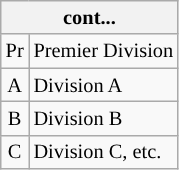<table class="wikitable" style="font-size:85%">
<tr>
<th colspan=2>cont...</th>
</tr>
<tr>
<td style="text-align: center;">Pr</td>
<td>Premier Division</td>
</tr>
<tr>
<td style="text-align: center;">A</td>
<td>Division A</td>
</tr>
<tr>
<td style="text-align: center;">B</td>
<td>Division B</td>
</tr>
<tr>
<td style="text-align: center;">C</td>
<td>Division C, etc.</td>
</tr>
</table>
